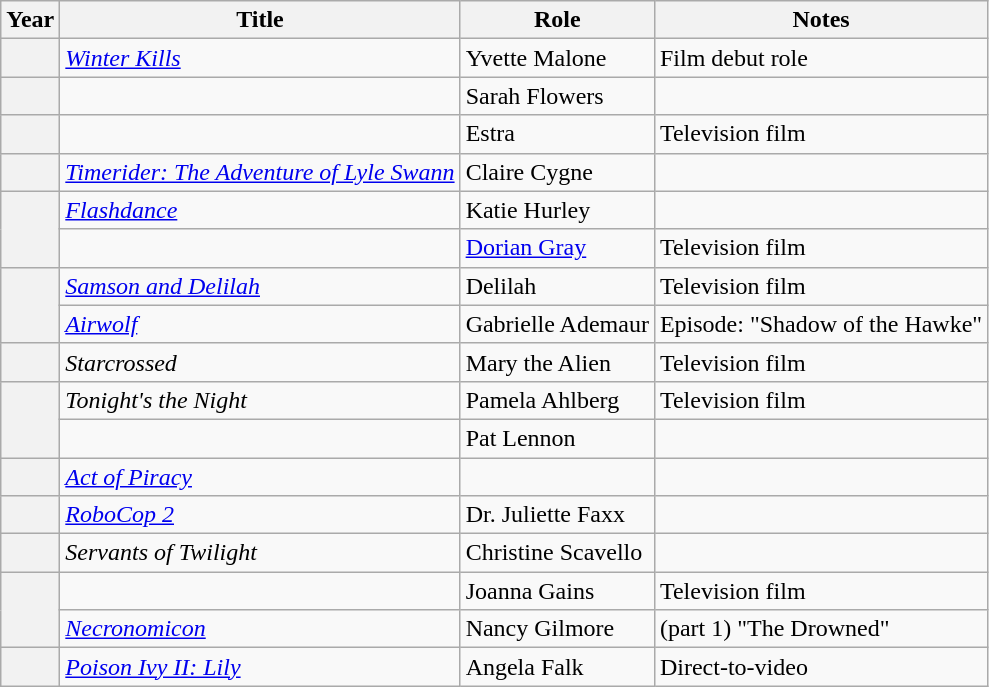<table class="wikitable plainrowheaders sortable">
<tr>
<th scope="col">Year</th>
<th scope="col">Title</th>
<th scope="col">Role</th>
<th class="unsortable">Notes</th>
</tr>
<tr>
<th scope="row"></th>
<td><em><a href='#'>Winter Kills</a></em></td>
<td>Yvette Malone</td>
<td>Film debut role</td>
</tr>
<tr>
<th scope="row"></th>
<td><em></em></td>
<td>Sarah Flowers</td>
<td></td>
</tr>
<tr>
<th scope="row"></th>
<td><em></em></td>
<td>Estra</td>
<td>Television film</td>
</tr>
<tr>
<th scope="row"></th>
<td><em><a href='#'>Timerider: The Adventure of Lyle Swann</a></em></td>
<td>Claire Cygne</td>
<td></td>
</tr>
<tr>
<th rowspan="2" scope="row"></th>
<td><em><a href='#'>Flashdance</a></em></td>
<td>Katie Hurley</td>
<td></td>
</tr>
<tr>
<td><em></em></td>
<td><a href='#'>Dorian Gray</a></td>
<td>Television film</td>
</tr>
<tr>
<th rowspan="2" scope="row"></th>
<td><em><a href='#'>Samson and Delilah</a></em></td>
<td>Delilah</td>
<td>Television film</td>
</tr>
<tr>
<td><em><a href='#'>Airwolf</a></em></td>
<td>Gabrielle Ademaur</td>
<td>Episode: "Shadow of the Hawke"</td>
</tr>
<tr>
<th scope="row"></th>
<td><em>Starcrossed</em></td>
<td>Mary the Alien</td>
<td>Television film</td>
</tr>
<tr>
<th rowspan="2" scope="row"></th>
<td><em>Tonight's the Night</em></td>
<td>Pamela Ahlberg</td>
<td>Television film</td>
</tr>
<tr>
<td><em></em></td>
<td>Pat Lennon</td>
<td></td>
</tr>
<tr>
<th scope="row"></th>
<td><em><a href='#'>Act of Piracy</a></em></td>
<td></td>
<td></td>
</tr>
<tr>
<th scope="row"></th>
<td><em><a href='#'>RoboCop 2</a></em></td>
<td>Dr. Juliette Faxx</td>
<td></td>
</tr>
<tr>
<th scope="row"></th>
<td><em>Servants of Twilight</em></td>
<td>Christine Scavello</td>
<td></td>
</tr>
<tr>
<th rowspan="2" scope="row"></th>
<td><em></em></td>
<td>Joanna Gains</td>
<td>Television film</td>
</tr>
<tr>
<td><em><a href='#'>Necronomicon</a></em></td>
<td>Nancy Gilmore</td>
<td>(part 1) "The Drowned"</td>
</tr>
<tr>
<th scope="row"></th>
<td><em><a href='#'>Poison Ivy II: Lily</a></em></td>
<td>Angela Falk</td>
<td>Direct-to-video</td>
</tr>
</table>
